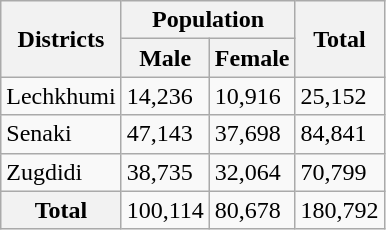<table class="wikitable">
<tr>
<th rowspan="2">Districts</th>
<th colspan="2">Population</th>
<th rowspan="2">Total</th>
</tr>
<tr>
<th>Male</th>
<th>Female</th>
</tr>
<tr>
<td>Lechkhumi</td>
<td>14,236</td>
<td>10,916</td>
<td>25,152</td>
</tr>
<tr>
<td>Senaki</td>
<td>47,143</td>
<td>37,698</td>
<td>84,841</td>
</tr>
<tr>
<td>Zugdidi</td>
<td>38,735</td>
<td>32,064</td>
<td>70,799</td>
</tr>
<tr>
<th>Total</th>
<td>100,114</td>
<td>80,678</td>
<td>180,792</td>
</tr>
</table>
